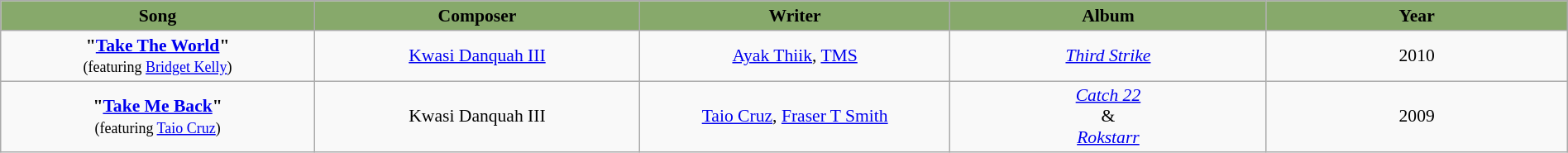<table class="wikitable" style="margin:0.5em auto; clear:both; font-size:.9em; text-align:center; width:100%">
<tr>
<th style="width:500px; background:#87a96b;"><span>Song</span></th>
<th style="width:500px; background:#87a96b;"><span>Composer</span></th>
<th style="width:500px; background:#87a96b;"><span>Writer</span></th>
<th style="width:500px; background:#87a96b;"><span>Album</span></th>
<th style="width:500px; background:#87a96b;"><span>Year</span></th>
</tr>
<tr>
<td><strong>"<a href='#'>Take The World</a>"</strong><br> <small>(featuring <a href='#'>Bridget Kelly</a>)</small></td>
<td><a href='#'>Kwasi Danquah III</a></td>
<td><a href='#'>Ayak Thiik</a>, <a href='#'>TMS</a></td>
<td><em><a href='#'>Third Strike</a></em></td>
<td>2010</td>
</tr>
<tr>
<td><strong>"<a href='#'>Take Me Back</a>"</strong><br> <small>(featuring <a href='#'>Taio Cruz</a>)</small></td>
<td>Kwasi Danquah III</td>
<td><a href='#'>Taio Cruz</a>, <a href='#'>Fraser T Smith</a></td>
<td><em><a href='#'>Catch 22</a></em><br> &<br> <em><a href='#'>Rokstarr</a></em></td>
<td>2009</td>
</tr>
</table>
